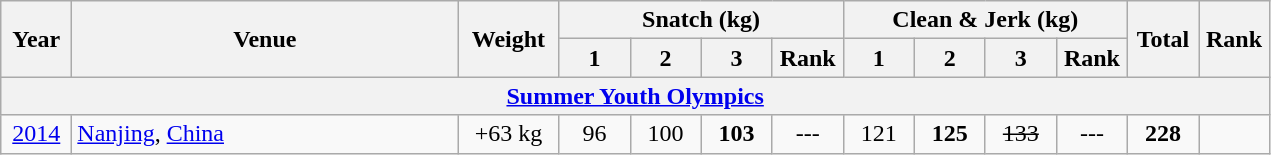<table class = "wikitable" style="text-align:center;">
<tr>
<th rowspan=2 width=40>Year</th>
<th rowspan=2 width=250>Venue</th>
<th rowspan=2 width=60>Weight</th>
<th colspan=4>Snatch (kg)</th>
<th colspan=4>Clean & Jerk (kg)</th>
<th rowspan=2 width=40>Total</th>
<th rowspan=2 width=40>Rank</th>
</tr>
<tr>
<th width=40>1</th>
<th width=40>2</th>
<th width=40>3</th>
<th width=40>Rank</th>
<th width=40>1</th>
<th width=40>2</th>
<th width=40>3</th>
<th width=40>Rank</th>
</tr>
<tr>
<th colspan=13><a href='#'>Summer Youth Olympics</a></th>
</tr>
<tr>
<td><a href='#'>2014</a></td>
<td align=left> <a href='#'>Nanjing</a>, <a href='#'>China</a></td>
<td>+63 kg</td>
<td>96</td>
<td>100</td>
<td><strong>103</strong></td>
<td>---</td>
<td>121</td>
<td><strong>125</strong></td>
<td><s>133</s></td>
<td>---</td>
<td><strong>228</strong></td>
<td></td>
</tr>
</table>
